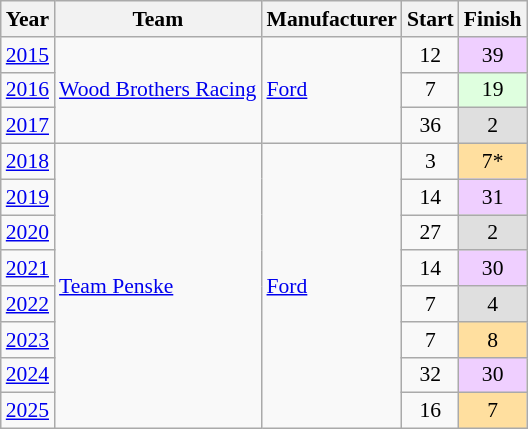<table class="wikitable" style="font-size: 90%;">
<tr>
<th>Year</th>
<th>Team</th>
<th>Manufacturer</th>
<th>Start</th>
<th>Finish</th>
</tr>
<tr>
<td><a href='#'>2015</a></td>
<td rowspan=3><a href='#'>Wood Brothers Racing</a></td>
<td rowspan=3><a href='#'>Ford</a></td>
<td align=center>12</td>
<td align=center style="background:#EFCFFF;">39</td>
</tr>
<tr>
<td><a href='#'>2016</a></td>
<td align=center>7</td>
<td align=center style="background:#DFFFDF;">19</td>
</tr>
<tr>
<td><a href='#'>2017</a></td>
<td align=center>36</td>
<td align=center style="background:#DFDFDF;">2</td>
</tr>
<tr>
<td><a href='#'>2018</a></td>
<td rowspan=8><a href='#'>Team Penske</a></td>
<td rowspan=8><a href='#'>Ford</a></td>
<td align=center>3</td>
<td align=center style="background:#FFDF9F;">7*</td>
</tr>
<tr>
<td><a href='#'>2019</a></td>
<td align=center>14</td>
<td align=center style="background:#EFCFFF;">31</td>
</tr>
<tr>
<td><a href='#'>2020</a></td>
<td align=center>27</td>
<td align=center style="background:#DFDFDF;">2</td>
</tr>
<tr>
<td><a href='#'>2021</a></td>
<td align=center>14</td>
<td align=center style="background:#EFCFFF;">30</td>
</tr>
<tr>
<td><a href='#'>2022</a></td>
<td align=center>7</td>
<td align=center style="background:#DFDFDF;">4</td>
</tr>
<tr>
<td><a href='#'>2023</a></td>
<td align=center>7</td>
<td align=center style="background:#FFDF9F;">8</td>
</tr>
<tr>
<td><a href='#'>2024</a></td>
<td align=center>32</td>
<td align=center style="background:#EFCFFF;">30</td>
</tr>
<tr>
<td><a href='#'>2025</a></td>
<td align=center>16</td>
<td align=center style="background:#FFDF9F;">7</td>
</tr>
</table>
